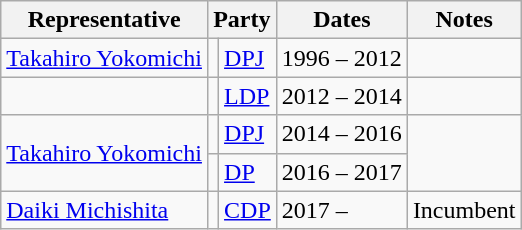<table class=wikitable>
<tr valign=bottom>
<th>Representative</th>
<th colspan="2">Party</th>
<th>Dates</th>
<th>Notes</th>
</tr>
<tr>
<td><a href='#'>Takahiro Yokomichi</a></td>
<td bgcolor=></td>
<td><a href='#'>DPJ</a></td>
<td>1996 – 2012</td>
<td></td>
</tr>
<tr>
<td></td>
<td bgcolor=></td>
<td><a href='#'>LDP</a></td>
<td>2012 – 2014</td>
<td></td>
</tr>
<tr>
<td rowspan="2"><a href='#'>Takahiro Yokomichi</a></td>
<td bgcolor=></td>
<td><a href='#'>DPJ</a></td>
<td>2014 – 2016</td>
<td rowspan="2"></td>
</tr>
<tr>
<td bgcolor=></td>
<td><a href='#'>DP</a></td>
<td>2016 – 2017</td>
</tr>
<tr>
<td><a href='#'>Daiki Michishita</a></td>
<td bgcolor=></td>
<td><a href='#'>CDP</a></td>
<td>2017 –</td>
<td>Incumbent</td>
</tr>
</table>
